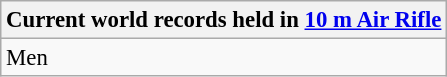<table class="wikitable" style="font-size: 95%">
<tr>
<th colspan=9>Current world records held in <a href='#'>10 m Air Rifle</a></th>
</tr>
<tr>
<td>Men<br></td>
</tr>
</table>
